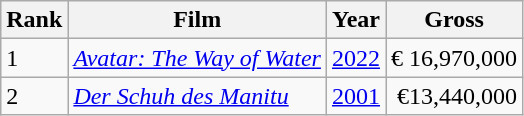<table class="wikitable sortable">
<tr>
<th>Rank</th>
<th>Film</th>
<th>Year</th>
<th>Gross</th>
</tr>
<tr>
<td>1</td>
<td><em><a href='#'>Avatar: The Way of Water</a></em></td>
<td><a href='#'>2022</a></td>
<td align="right">€ 16,970,000</td>
</tr>
<tr>
<td>2</td>
<td data-sort-value="Schuh des Manitu"><em><a href='#'>Der Schuh des Manitu</a></em></td>
<td><a href='#'>2001</a></td>
<td align="right">€13,440,000</td>
</tr>
</table>
